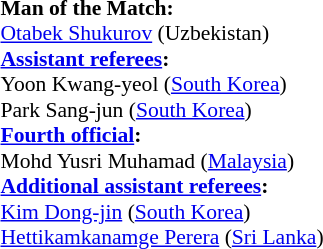<table style="width:100%; font-size:90%;">
<tr>
<td><br><strong>Man of the Match:</strong>
<br><a href='#'>Otabek Shukurov</a> (Uzbekistan)<br><strong><a href='#'>Assistant referees</a>:</strong>
<br>Yoon Kwang-yeol (<a href='#'>South Korea</a>)
<br>Park Sang-jun (<a href='#'>South Korea</a>)
<br><strong><a href='#'>Fourth official</a>:</strong>
<br>Mohd Yusri Muhamad (<a href='#'>Malaysia</a>)
<br><strong><a href='#'>Additional assistant referees</a>:</strong>
<br><a href='#'>Kim Dong-jin</a> (<a href='#'>South Korea</a>)
<br><a href='#'>Hettikamkanamge Perera</a> (<a href='#'>Sri Lanka</a>)</td>
</tr>
</table>
